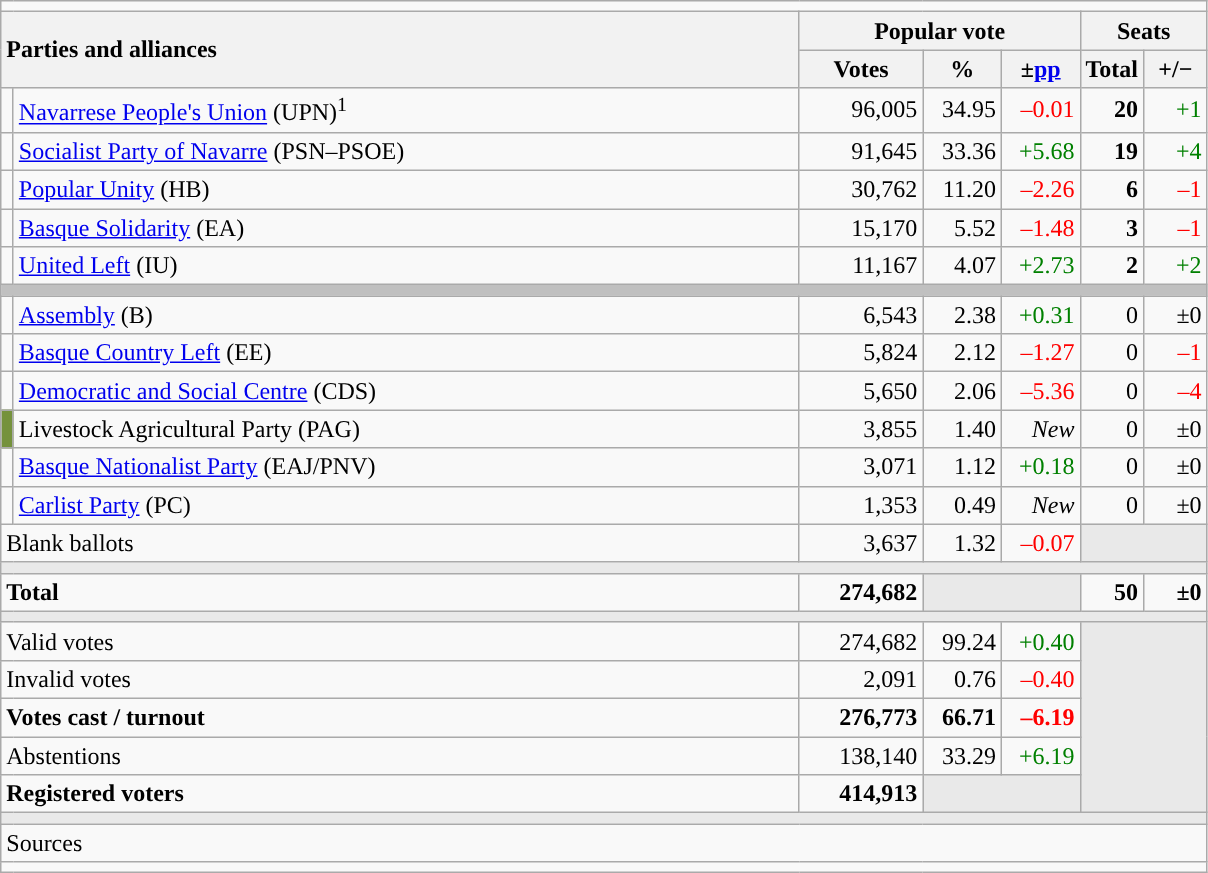<table class="wikitable" style="text-align:right;">
<tr>
<td colspan="7"></td>
</tr>
<tr>
<th style="text-align:left;" rowspan="2" colspan="2" width="525">Parties and alliances</th>
<th colspan="3">Popular vote</th>
<th colspan="2">Seats</th>
</tr>
<tr>
<th width="75">Votes</th>
<th width="45">%</th>
<th width="45">±<a href='#'>pp</a></th>
<th width="35">Total</th>
<th width="35">+/−</th>
</tr>
<tr>
<td width="1" style="color:inherit;background:"></td>
<td align="left"><a href='#'>Navarrese People's Union</a> (UPN)<sup>1</sup></td>
<td>96,005</td>
<td>34.95</td>
<td style="color:red;">–0.01</td>
<td><strong>20</strong></td>
<td style="color:green;">+1</td>
</tr>
<tr>
<td style="color:inherit;background:"></td>
<td align="left"><a href='#'>Socialist Party of Navarre</a> (PSN–PSOE)</td>
<td>91,645</td>
<td>33.36</td>
<td style="color:green;">+5.68</td>
<td><strong>19</strong></td>
<td style="color:green;">+4</td>
</tr>
<tr>
<td style="color:inherit;background:"></td>
<td align="left"><a href='#'>Popular Unity</a> (HB)</td>
<td>30,762</td>
<td>11.20</td>
<td style="color:red;">–2.26</td>
<td><strong>6</strong></td>
<td style="color:red;">–1</td>
</tr>
<tr>
<td style="color:inherit;background:"></td>
<td align="left"><a href='#'>Basque Solidarity</a> (EA)</td>
<td>15,170</td>
<td>5.52</td>
<td style="color:red;">–1.48</td>
<td><strong>3</strong></td>
<td style="color:red;">–1</td>
</tr>
<tr>
<td style="color:inherit;background:"></td>
<td align="left"><a href='#'>United Left</a> (IU)</td>
<td>11,167</td>
<td>4.07</td>
<td style="color:green;">+2.73</td>
<td><strong>2</strong></td>
<td style="color:green;">+2</td>
</tr>
<tr>
<td colspan="7" bgcolor="#C0C0C0"></td>
</tr>
<tr>
<td style="color:inherit;background:"></td>
<td align="left"><a href='#'>Assembly</a> (B)</td>
<td>6,543</td>
<td>2.38</td>
<td style="color:green;">+0.31</td>
<td>0</td>
<td>±0</td>
</tr>
<tr>
<td style="color:inherit;background:"></td>
<td align="left"><a href='#'>Basque Country Left</a> (EE)</td>
<td>5,824</td>
<td>2.12</td>
<td style="color:red;">–1.27</td>
<td>0</td>
<td style="color:red;">–1</td>
</tr>
<tr>
<td style="color:inherit;background:"></td>
<td align="left"><a href='#'>Democratic and Social Centre</a> (CDS)</td>
<td>5,650</td>
<td>2.06</td>
<td style="color:red;">–5.36</td>
<td>0</td>
<td style="color:red;">–4</td>
</tr>
<tr>
<td style="color:inherit;background:#75923C"></td>
<td align="left">Livestock Agricultural Party (PAG)</td>
<td>3,855</td>
<td>1.40</td>
<td><em>New</em></td>
<td>0</td>
<td>±0</td>
</tr>
<tr>
<td style="color:inherit;background:"></td>
<td align="left"><a href='#'>Basque Nationalist Party</a> (EAJ/PNV)</td>
<td>3,071</td>
<td>1.12</td>
<td style="color:green;">+0.18</td>
<td>0</td>
<td>±0</td>
</tr>
<tr>
<td style="color:inherit;background:"></td>
<td align="left"><a href='#'>Carlist Party</a> (PC)</td>
<td>1,353</td>
<td>0.49</td>
<td><em>New</em></td>
<td>0</td>
<td>±0</td>
</tr>
<tr>
<td align="left" colspan="2">Blank ballots</td>
<td>3,637</td>
<td>1.32</td>
<td style="color:red;">–0.07</td>
<td bgcolor="#E9E9E9" colspan="2"></td>
</tr>
<tr>
<td colspan="7" bgcolor="#E9E9E9"></td>
</tr>
<tr style="font-weight:bold;">
<td align="left" colspan="2">Total</td>
<td>274,682</td>
<td bgcolor="#E9E9E9" colspan="2"></td>
<td>50</td>
<td>±0</td>
</tr>
<tr>
<td colspan="7" bgcolor="#E9E9E9"></td>
</tr>
<tr>
<td align="left" colspan="2">Valid votes</td>
<td>274,682</td>
<td>99.24</td>
<td style="color:green;">+0.40</td>
<td bgcolor="#E9E9E9" colspan="2" rowspan="5"></td>
</tr>
<tr>
<td align="left" colspan="2">Invalid votes</td>
<td>2,091</td>
<td>0.76</td>
<td style="color:red;">–0.40</td>
</tr>
<tr style="font-weight:bold;">
<td align="left" colspan="2">Votes cast / turnout</td>
<td>276,773</td>
<td>66.71</td>
<td style="color:red;">–6.19</td>
</tr>
<tr>
<td align="left" colspan="2">Abstentions</td>
<td>138,140</td>
<td>33.29</td>
<td style="color:green;">+6.19</td>
</tr>
<tr style="font-weight:bold;">
<td align="left" colspan="2">Registered voters</td>
<td>414,913</td>
<td bgcolor="#E9E9E9" colspan="2"></td>
</tr>
<tr>
<td colspan="7" bgcolor="#E9E9E9"></td>
</tr>
<tr>
<td align="left" colspan="7">Sources</td>
</tr>
<tr>
<td colspan="7" style="text-align:left; max-width:790px;"></td>
</tr>
</table>
